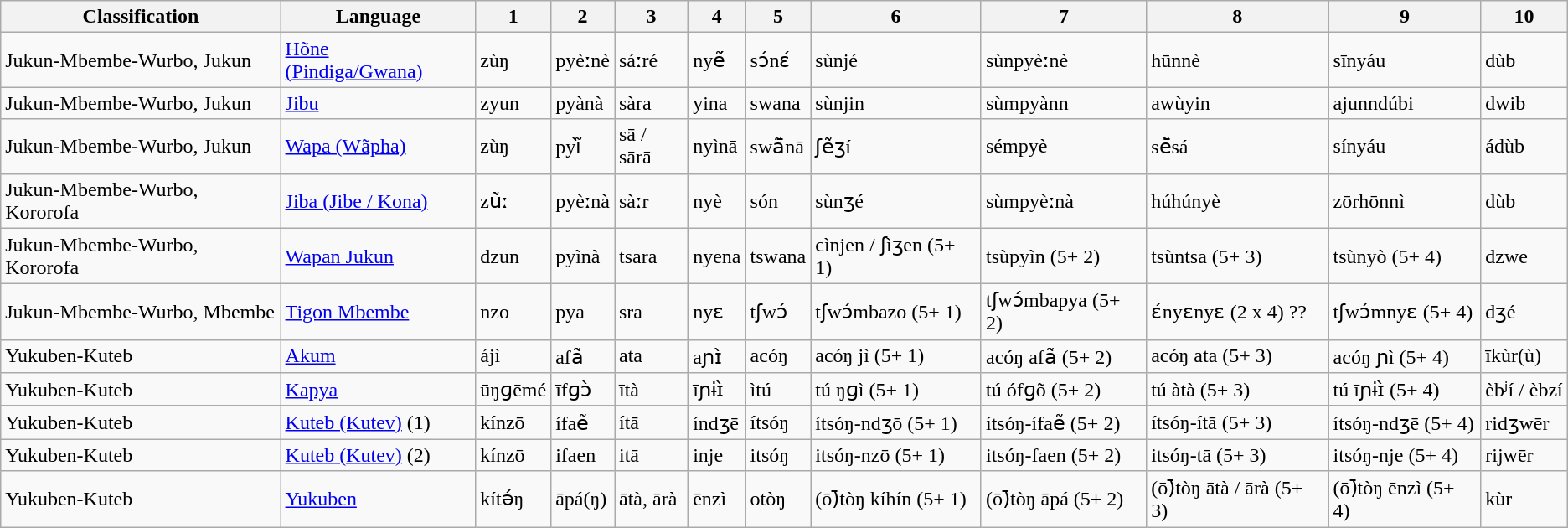<table class="wikitable sortable">
<tr>
<th>Classification</th>
<th>Language</th>
<th>1</th>
<th>2</th>
<th>3</th>
<th>4</th>
<th>5</th>
<th>6</th>
<th>7</th>
<th>8</th>
<th>9</th>
<th>10</th>
</tr>
<tr>
<td>Jukun-Mbembe-Wurbo, Jukun</td>
<td><a href='#'>Hõne (Pindiga/Gwana)</a></td>
<td>zùŋ</td>
<td>pyèːnè</td>
<td>sáːré</td>
<td>nyẽ́</td>
<td>sɔ́nɛ́</td>
<td>sùnjé</td>
<td>sùnpyèːnè</td>
<td>hūnnè</td>
<td>sīnyáu</td>
<td>dùb</td>
</tr>
<tr>
<td>Jukun-Mbembe-Wurbo, Jukun</td>
<td><a href='#'>Jibu</a></td>
<td>zyun</td>
<td>pyànà</td>
<td>sàra</td>
<td>yina</td>
<td>swana</td>
<td>sùnjin</td>
<td>sùmpyànn</td>
<td>awùyin</td>
<td>ajunndúbi</td>
<td>dwib</td>
</tr>
<tr>
<td>Jukun-Mbembe-Wurbo, Jukun</td>
<td><a href='#'>Wapa (Wãpha)</a></td>
<td>zùŋ</td>
<td>pyĩ̀</td>
<td>sā / sārā</td>
<td>nyìnā</td>
<td>swã̄nā</td>
<td>ʃẽ̀ʒí</td>
<td>sémpyè</td>
<td>sẽ̄sá</td>
<td>sínyáu</td>
<td>ádùb</td>
</tr>
<tr>
<td>Jukun-Mbembe-Wurbo, Kororofa</td>
<td><a href='#'>Jiba (Jibe / Kona)</a></td>
<td>zũ̀ː</td>
<td>pyèːnà</td>
<td>sàːr</td>
<td>nyè</td>
<td>són</td>
<td>sùnʒé</td>
<td>sùmpyèːnà</td>
<td>húhúnyè</td>
<td>zōrhōnnì</td>
<td>dùb</td>
</tr>
<tr>
<td>Jukun-Mbembe-Wurbo, Kororofa</td>
<td><a href='#'>Wapan Jukun</a></td>
<td>dzun</td>
<td>pyìnà</td>
<td>tsara</td>
<td>nyena</td>
<td>tswana</td>
<td>cìnjen  / ʃìʒen  (5+ 1)</td>
<td>tsùpyìn (5+ 2)</td>
<td>tsùntsa  (5+ 3)</td>
<td>tsùnyò (5+ 4)</td>
<td>dzwe</td>
</tr>
<tr>
<td>Jukun-Mbembe-Wurbo, Mbembe</td>
<td><a href='#'>Tigon Mbembe</a></td>
<td>nzo</td>
<td>pya</td>
<td>sra</td>
<td>nyɛ</td>
<td>tʃwɔ́</td>
<td>tʃwɔ́mbazo  (5+ 1)</td>
<td>tʃwɔ́mbapya (5+ 2)</td>
<td>ɛ́nyɛnyɛ  (2 x 4)  ??</td>
<td>tʃwɔ́mnyɛ (5+ 4)</td>
<td>dʒé</td>
</tr>
<tr>
<td>Yukuben-Kuteb</td>
<td><a href='#'>Akum</a></td>
<td>ájì</td>
<td>afã̀</td>
<td>ata</td>
<td>aɲɪ̀</td>
<td>acóŋ</td>
<td>acóŋ jì (5+ 1)</td>
<td>acóŋ afã̀ (5+ 2)</td>
<td>acóŋ ata (5+ 3)</td>
<td>acóŋ ɲì  (5+ 4)</td>
<td>īkùr(ù)</td>
</tr>
<tr>
<td>Yukuben-Kuteb</td>
<td><a href='#'>Kapya</a></td>
<td>ūŋɡēmé</td>
<td>īfɡɔ̀</td>
<td>ītà</td>
<td>īɲɨɪ̀</td>
<td>ìtú</td>
<td>tú ŋɡì (5+ 1)</td>
<td>tú ófɡõ (5+ 2)</td>
<td>tú àtà (5+ 3)</td>
<td>tú īɲɨɪ̀ (5+ 4)</td>
<td>èbʲí / èbzí</td>
</tr>
<tr>
<td>Yukuben-Kuteb</td>
<td><a href='#'>Kuteb (Kutev)</a> (1)</td>
<td>kínzō</td>
<td>ífaẽ</td>
<td>ítā</td>
<td>índʒē</td>
<td>ítsóŋ</td>
<td>ítsóŋ-ndʒō  (5+ 1)</td>
<td>ítsóŋ-ífaẽ  (5+ 2)</td>
<td>ítsóŋ-ítā    (5+ 3)</td>
<td>ítsóŋ-ndʒē  (5+ 4)</td>
<td>ridʒwēr</td>
</tr>
<tr>
<td>Yukuben-Kuteb</td>
<td><a href='#'>Kuteb (Kutev)</a> (2)</td>
<td>kínzō</td>
<td>ifaen</td>
<td>itā</td>
<td>inje</td>
<td>itsóŋ</td>
<td>itsóŋ-nzō  (5+ 1)</td>
<td>itsóŋ-faen (5+ 2)</td>
<td>itsóŋ-tā  (5+ 3)</td>
<td>itsóŋ-nje  (5+ 4)</td>
<td>rijwēr</td>
</tr>
<tr>
<td>Yukuben-Kuteb</td>
<td><a href='#'>Yukuben</a></td>
<td>kítə́ŋ</td>
<td>āpá(ŋ)</td>
<td>ātà, ārà</td>
<td>ēnzì</td>
<td>otòŋ</td>
<td>(ō)̄tòŋ kíhín (5+ 1)</td>
<td>(ō)̄tòŋ āpá  (5+ 2)</td>
<td>(ō)̄tòŋ ātà / ārà (5+ 3)</td>
<td>(ō)̄tòŋ ēnzì  (5+ 4)</td>
<td>kùr</td>
</tr>
</table>
